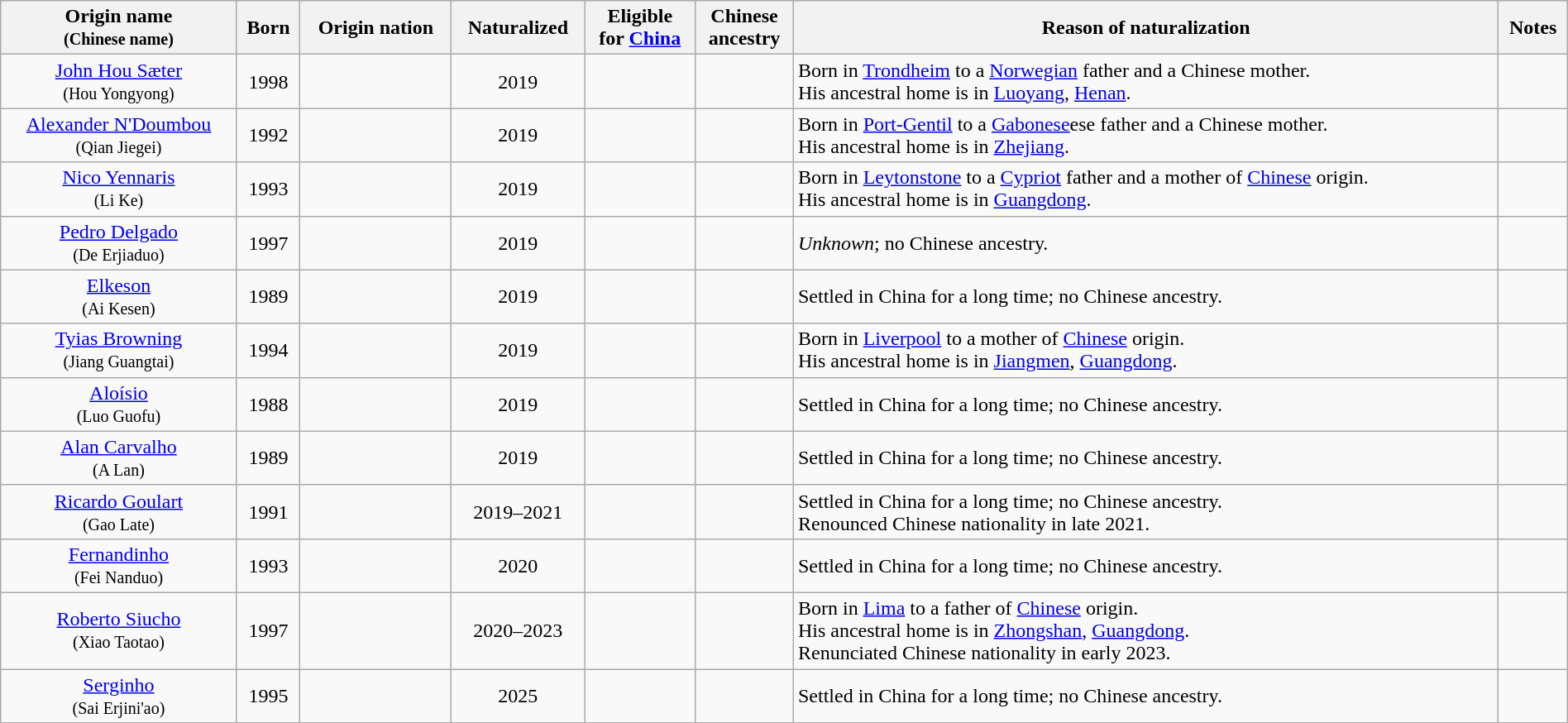<table width=100% class="wikitable plainrowheaders sortable">
<tr>
<th scope="col">Origin name<br><small>(Chinese name)</small></th>
<th scope="col">Born</th>
<th scope="col">Origin nation</th>
<th scope="col">Naturalized</th>
<th scope="col">Eligible<br>for <a href='#'>China</a></th>
<th scope="col">Chinese<br>ancestry</th>
<th scope="col" class="unsortable">Reason of naturalization</th>
<th scope="col" class="unsortable">Notes</th>
</tr>
<tr>
<td scope="row"; align=center><a href='#'>John Hou Sæter</a><br><small>(Hou Yongyong)</small></td>
<td align=center>1998</td>
<td></td>
<td align=center>2019</td>
<td align=center></td>
<td align=center></td>
<td>Born in <a href='#'>Trondheim</a> to a <a href='#'>Norwegian</a> father and a Chinese mother.<br>His ancestral home is in <a href='#'>Luoyang</a>, <a href='#'>Henan</a>.</td>
<td></td>
</tr>
<tr>
<td scope="row"; align=center><a href='#'>Alexander N'Doumbou</a><br><small>(Qian Jiegei)</small></td>
<td align=center>1992</td>
<td></td>
<td align=center>2019</td>
<td align=center></td>
<td align=center></td>
<td>Born in <a href='#'>Port-Gentil</a> to a <a href='#'>Gabonese</a>ese father and a Chinese mother.<br>His ancestral home is in <a href='#'>Zhejiang</a>.</td>
<td></td>
</tr>
<tr>
<td scope="row"; align=center><a href='#'>Nico Yennaris</a><br><small>(Li Ke)</small></td>
<td align=center>1993</td>
<td></td>
<td align=center>2019</td>
<td align=center></td>
<td align=center></td>
<td>Born in <a href='#'>Leytonstone</a> to a <a href='#'>Cypriot</a> father and a mother of <a href='#'>Chinese</a> origin.<br>His ancestral home is in <a href='#'>Guangdong</a>.</td>
<td></td>
</tr>
<tr>
<td scope="row"; align=center><a href='#'>Pedro Delgado</a><br><small>(De Erjiaduo)</small></td>
<td align=center>1997</td>
<td></td>
<td align=center>2019</td>
<td align=center></td>
<td align=center></td>
<td><em>Unknown</em>; no Chinese ancestry.</td>
<td></td>
</tr>
<tr>
<td scope="row"; align=center><a href='#'>Elkeson</a><br><small>(Ai Kesen)</small></td>
<td align=center>1989</td>
<td></td>
<td align=center>2019</td>
<td align=center></td>
<td align=center></td>
<td>Settled in China for a long time; no Chinese ancestry.</td>
<td></td>
</tr>
<tr>
<td scope="row"; align=center><a href='#'>Tyias Browning</a><br><small>(Jiang Guangtai)</small></td>
<td align=center>1994</td>
<td></td>
<td align=center>2019</td>
<td align=center></td>
<td align=center></td>
<td>Born in <a href='#'>Liverpool</a> to a mother of <a href='#'>Chinese</a> origin.<br>His ancestral home is in <a href='#'>Jiangmen</a>, <a href='#'>Guangdong</a>.</td>
<td></td>
</tr>
<tr>
<td scope="row"; align=center><a href='#'>Aloísio</a><br><small>(Luo Guofu)</small></td>
<td align=center>1988</td>
<td></td>
<td align=center>2019</td>
<td align=center></td>
<td align=center></td>
<td>Settled in China for a long time; no Chinese ancestry.</td>
<td></td>
</tr>
<tr>
<td scope="row"; align=center><a href='#'>Alan Carvalho</a><br><small>(A Lan)</small></td>
<td align=center>1989</td>
<td></td>
<td align=center>2019</td>
<td align=center></td>
<td align=center></td>
<td>Settled in China for a long time; no Chinese ancestry.</td>
<td></td>
</tr>
<tr>
<td scope="row"; align=center><a href='#'>Ricardo Goulart</a><br><small>(Gao Late)</small></td>
<td align=center>1991</td>
<td></td>
<td align=center>2019–2021</td>
<td align=center></td>
<td align=center></td>
<td>Settled in China for a long time; no Chinese ancestry.<br>Renounced Chinese nationality in late 2021.</td>
<td></td>
</tr>
<tr>
<td scope="row"; align=center><a href='#'>Fernandinho</a><br><small>(Fei Nanduo)</small></td>
<td align=center>1993</td>
<td></td>
<td align=center>2020</td>
<td align=center></td>
<td align=center></td>
<td>Settled in China for a long time; no Chinese ancestry.</td>
<td></td>
</tr>
<tr>
<td scope="row"; align=center><a href='#'>Roberto Siucho</a><br><small>(Xiao Taotao)</small></td>
<td align=center>1997</td>
<td></td>
<td align=center>2020–2023</td>
<td align=center></td>
<td align=center></td>
<td>Born in <a href='#'>Lima</a> to a father of <a href='#'>Chinese</a> origin.<br>His ancestral home is in <a href='#'>Zhongshan</a>, <a href='#'>Guangdong</a>.<br>Renunciated Chinese nationality in early 2023.</td>
<td></td>
</tr>
<tr>
<td scope="row"; align=center><a href='#'>Serginho</a><br><small>(Sai Erjini'ao)</small></td>
<td align=center>1995</td>
<td></td>
<td align=center>2025</td>
<td align=center></td>
<td align=center></td>
<td>Settled in China for a long time; no Chinese ancestry.</td>
<td></td>
</tr>
<tr>
</tr>
</table>
